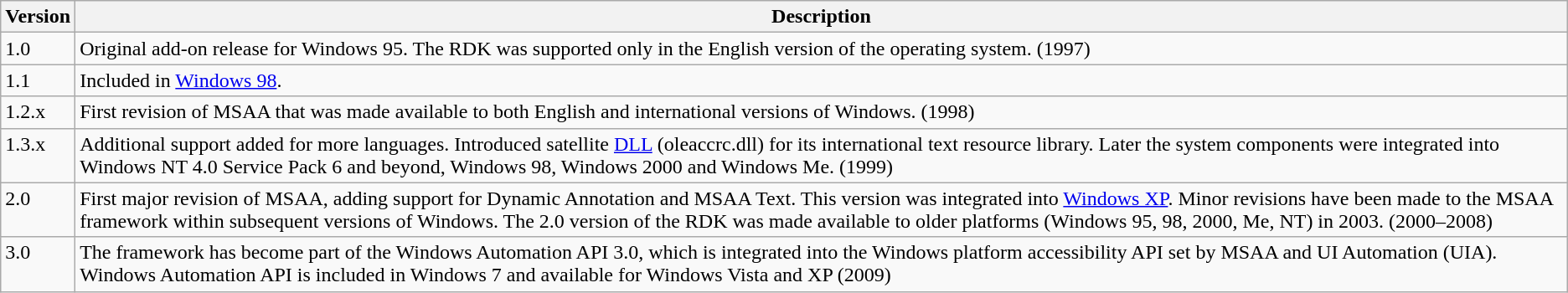<table class="wikitable">
<tr>
<th>Version</th>
<th>Description</th>
</tr>
<tr valign="top">
<td>1.0</td>
<td>Original add-on release for Windows 95. The RDK was supported only in the English version of the operating system. (1997)</td>
</tr>
<tr valign="top">
<td>1.1</td>
<td>Included in <a href='#'>Windows 98</a>.</td>
</tr>
<tr valign="top">
<td>1.2.x</td>
<td>First revision of MSAA that was made available to both English and international versions of Windows. (1998)</td>
</tr>
<tr valign="top">
<td>1.3.x</td>
<td>Additional support added for more languages. Introduced satellite <a href='#'>DLL</a> (oleaccrc.dll) for its international text resource library. Later the system components were integrated into Windows NT 4.0 Service Pack 6 and beyond, Windows 98, Windows 2000 and Windows Me. (1999)</td>
</tr>
<tr valign="top">
<td>2.0</td>
<td>First major revision of MSAA, adding support for Dynamic Annotation and MSAA Text. This version was integrated into <a href='#'>Windows XP</a>. Minor revisions have been made to the MSAA framework within subsequent versions of Windows. The 2.0 version of the RDK was made available to older platforms (Windows 95, 98, 2000, Me, NT) in 2003. (2000–2008)</td>
</tr>
<tr valign="top">
<td>3.0</td>
<td>The framework has become part of the Windows Automation API 3.0, which is integrated into the Windows platform accessibility API set by MSAA and UI Automation (UIA). Windows Automation API is included in Windows 7 and available for Windows Vista and XP (2009)</td>
</tr>
</table>
